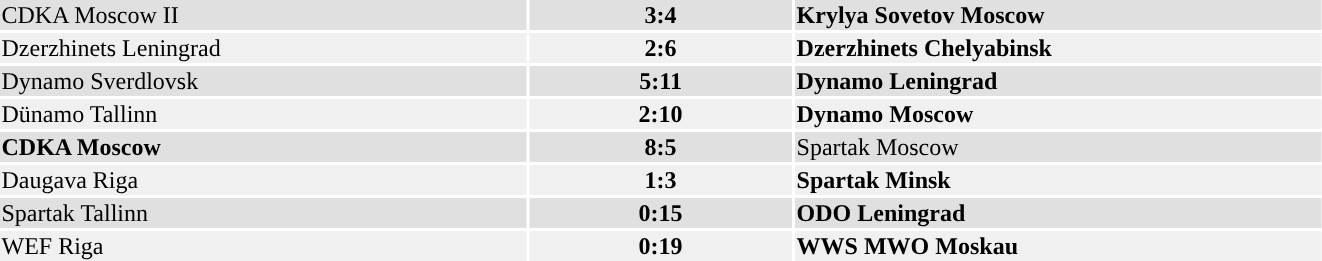<table width="70%">
<tr bgcolor="#e0e0e0">
<td style="width:40%;">CDKA Moscow II</td>
<th style="width:20%;">3:4</th>
<td style="width:40%;"><strong>Krylya Sovetov Moscow</strong></td>
</tr>
<tr bgcolor="#f0f0f0">
<td>Dzerzhinets Leningrad</td>
<th>2:6</th>
<td><strong>Dzerzhinets Chelyabinsk</strong></td>
</tr>
<tr bgcolor="#e0e0e0">
<td>Dynamo Sverdlovsk</td>
<th>5:11</th>
<td><strong>Dynamo Leningrad</strong></td>
</tr>
<tr bgcolor="#f0f0f0">
<td>Dünamo Tallinn</td>
<td align="center"><strong>2:10</strong></td>
<td><strong>Dynamo Moscow</strong></td>
</tr>
<tr bgcolor="#e0e0e0">
<td><strong>CDKA Moscow</strong></td>
<td align="center"><strong>8:5</strong></td>
<td>Spartak Moscow</td>
</tr>
<tr bgcolor="#f0f0f0">
<td>Daugava Riga</td>
<td align="center"><strong>1:3</strong></td>
<td><strong>Spartak Minsk</strong></td>
</tr>
<tr bgcolor="#e0e0e0">
<td>Spartak Tallinn</td>
<td align="center"><strong>0:15</strong></td>
<td><strong>ODO Leningrad</strong></td>
</tr>
<tr bgcolor="#f0f0f0">
<td>WEF Riga</td>
<td align="center"><strong>0:19</strong></td>
<td><strong>WWS MWO Moskau</strong></td>
</tr>
</table>
